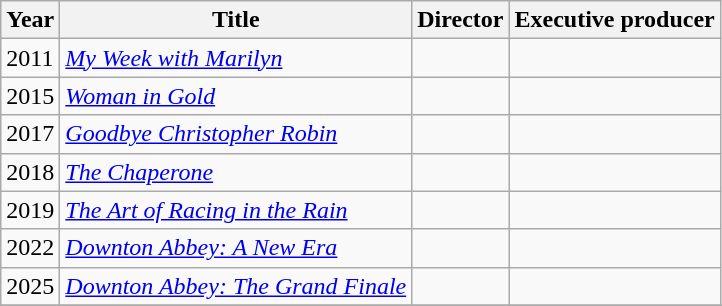<table class="wikitable plainrowheaders">
<tr>
<th scope="col">Year</th>
<th scope="col">Title</th>
<th scope="col">Director</th>
<th scope="col">Executive producer</th>
</tr>
<tr>
<td>2011</td>
<td><em><a href='#'>My Week with Marilyn</a></em></td>
<td></td>
<td></td>
</tr>
<tr>
<td>2015</td>
<td><em><a href='#'>Woman in Gold</a></em></td>
<td></td>
<td></td>
</tr>
<tr>
<td>2017</td>
<td><em><a href='#'>Goodbye Christopher Robin</a></em></td>
<td></td>
<td></td>
</tr>
<tr>
<td>2018</td>
<td><em><a href='#'>The Chaperone</a></em></td>
<td></td>
<td></td>
</tr>
<tr>
<td>2019</td>
<td><em><a href='#'>The Art of Racing in the Rain</a></em></td>
<td></td>
<td></td>
</tr>
<tr>
<td>2022</td>
<td><em><a href='#'>Downton Abbey: A New Era</a></em></td>
<td></td>
<td></td>
</tr>
<tr>
<td>2025</td>
<td><em><a href='#'>Downton Abbey: The Grand Finale</a></em></td>
<td></td>
<td></td>
</tr>
<tr>
</tr>
</table>
